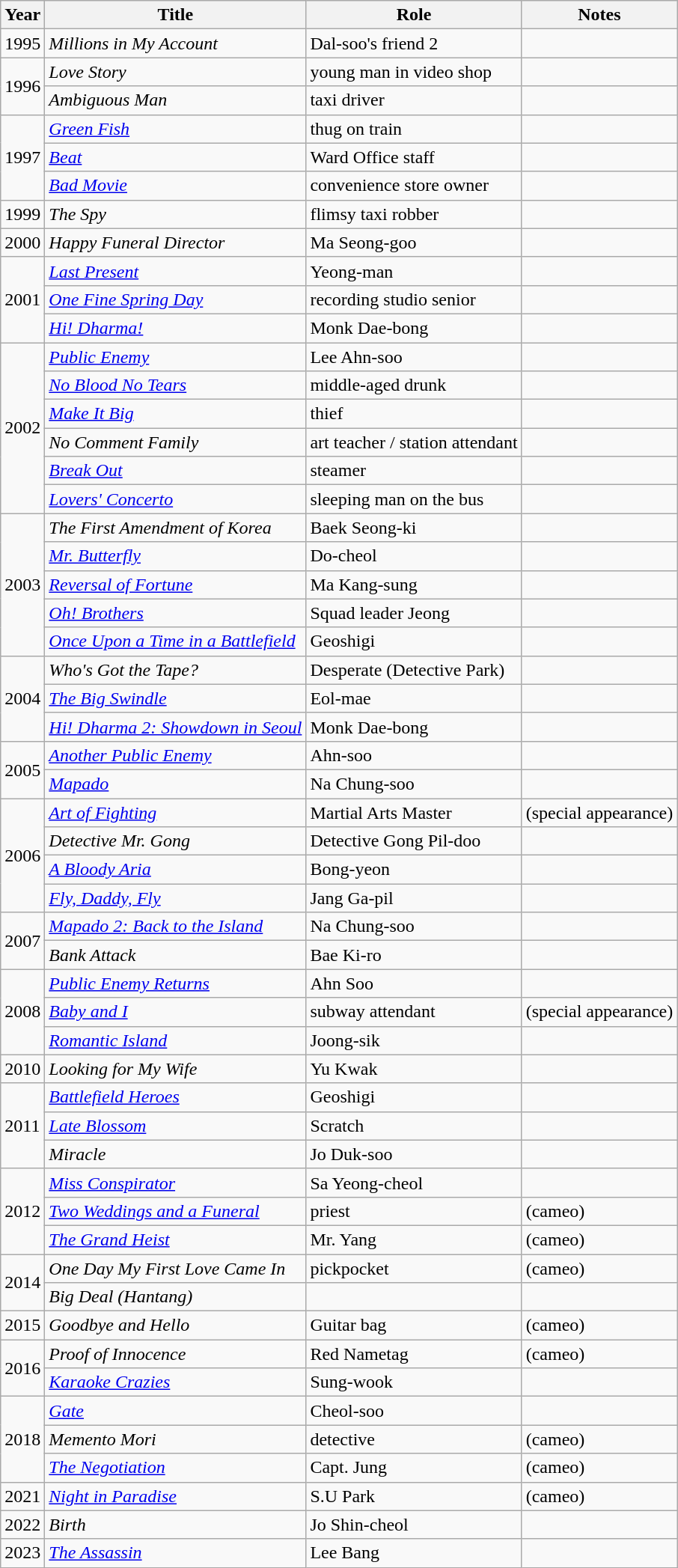<table class="wikitable sortable">
<tr>
<th>Year</th>
<th>Title</th>
<th>Role</th>
<th>Notes</th>
</tr>
<tr>
<td>1995</td>
<td><em>Millions in My Account</em></td>
<td>Dal-soo's friend 2</td>
<td></td>
</tr>
<tr>
<td rowspan=2>1996</td>
<td><em>Love Story</em></td>
<td>young man in video shop</td>
<td></td>
</tr>
<tr>
<td><em>Ambiguous Man</em></td>
<td>taxi driver</td>
<td></td>
</tr>
<tr>
<td rowspan=3>1997</td>
<td><em><a href='#'>Green Fish</a></em></td>
<td>thug on train</td>
<td></td>
</tr>
<tr>
<td><em><a href='#'>Beat</a></em></td>
<td>Ward Office staff</td>
<td></td>
</tr>
<tr>
<td><em><a href='#'>Bad Movie</a></em></td>
<td>convenience store owner</td>
<td></td>
</tr>
<tr>
<td>1999</td>
<td><em>The Spy</em></td>
<td>flimsy taxi robber</td>
<td></td>
</tr>
<tr>
<td>2000</td>
<td><em>Happy Funeral Director</em></td>
<td>Ma Seong-goo</td>
<td></td>
</tr>
<tr>
<td rowspan=3>2001</td>
<td><em><a href='#'>Last Present</a></em></td>
<td>Yeong-man</td>
<td></td>
</tr>
<tr>
<td><em><a href='#'>One Fine Spring Day</a></em></td>
<td>recording studio senior</td>
<td></td>
</tr>
<tr>
<td><em><a href='#'>Hi! Dharma!</a></em></td>
<td>Monk Dae-bong</td>
<td></td>
</tr>
<tr>
<td rowspan=6>2002</td>
<td><em><a href='#'>Public Enemy</a></em></td>
<td>Lee Ahn-soo</td>
<td></td>
</tr>
<tr>
<td><em><a href='#'>No Blood No Tears</a></em></td>
<td>middle-aged drunk</td>
<td></td>
</tr>
<tr>
<td><em><a href='#'>Make It Big</a></em></td>
<td>thief</td>
<td></td>
</tr>
<tr>
<td><em>No Comment Family</em></td>
<td>art teacher / station attendant</td>
<td></td>
</tr>
<tr>
<td><em><a href='#'>Break Out</a></em></td>
<td>steamer</td>
<td></td>
</tr>
<tr>
<td><em><a href='#'>Lovers' Concerto</a></em></td>
<td>sleeping man on the bus</td>
<td></td>
</tr>
<tr>
<td rowspan=5>2003</td>
<td><em>The First Amendment of Korea</em></td>
<td>Baek Seong-ki</td>
<td></td>
</tr>
<tr>
<td><em><a href='#'>Mr. Butterfly</a></em></td>
<td>Do-cheol</td>
<td></td>
</tr>
<tr>
<td><em><a href='#'>Reversal of Fortune</a></em></td>
<td>Ma Kang-sung</td>
<td></td>
</tr>
<tr>
<td><em><a href='#'>Oh! Brothers</a></em></td>
<td>Squad leader Jeong</td>
<td></td>
</tr>
<tr>
<td><em><a href='#'>Once Upon a Time in a Battlefield</a></em></td>
<td>Geoshigi</td>
<td></td>
</tr>
<tr>
<td rowspan=3>2004</td>
<td><em>Who's Got the Tape?</em></td>
<td>Desperate (Detective Park)</td>
<td></td>
</tr>
<tr>
<td><em><a href='#'>The Big Swindle</a></em></td>
<td>Eol-mae</td>
<td></td>
</tr>
<tr>
<td><em><a href='#'>Hi! Dharma 2: Showdown in Seoul</a></em></td>
<td>Monk Dae-bong</td>
<td></td>
</tr>
<tr>
<td rowspan=2>2005</td>
<td><em><a href='#'>Another Public Enemy</a></em></td>
<td>Ahn-soo</td>
<td></td>
</tr>
<tr>
<td><em><a href='#'>Mapado</a></em></td>
<td>Na Chung-soo</td>
<td></td>
</tr>
<tr>
<td rowspan=4>2006</td>
<td><em><a href='#'>Art of Fighting</a></em></td>
<td>Martial Arts Master</td>
<td>(special appearance)</td>
</tr>
<tr>
<td><em>Detective Mr. Gong</em></td>
<td>Detective Gong Pil-doo</td>
<td></td>
</tr>
<tr>
<td><em><a href='#'>A Bloody Aria</a></em></td>
<td>Bong-yeon</td>
<td></td>
</tr>
<tr>
<td><em><a href='#'>Fly, Daddy, Fly</a></em></td>
<td>Jang Ga-pil</td>
<td></td>
</tr>
<tr>
<td rowspan=2>2007</td>
<td><em><a href='#'>Mapado 2: Back to the Island</a></em></td>
<td>Na Chung-soo</td>
<td></td>
</tr>
<tr>
<td><em>Bank Attack</em></td>
<td>Bae Ki-ro</td>
<td></td>
</tr>
<tr>
<td rowspan=3>2008</td>
<td><em><a href='#'>Public Enemy Returns</a></em></td>
<td>Ahn Soo</td>
<td></td>
</tr>
<tr>
<td><em><a href='#'>Baby and I</a></em></td>
<td>subway attendant</td>
<td>(special appearance)</td>
</tr>
<tr>
<td><em><a href='#'>Romantic Island</a></em></td>
<td>Joong-sik</td>
<td></td>
</tr>
<tr>
<td>2010</td>
<td><em>Looking for My Wife</em></td>
<td>Yu Kwak</td>
<td></td>
</tr>
<tr>
<td rowspan=3>2011</td>
<td><em><a href='#'>Battlefield Heroes</a></em></td>
<td>Geoshigi</td>
<td></td>
</tr>
<tr>
<td><em><a href='#'>Late Blossom</a></em></td>
<td>Scratch</td>
<td></td>
</tr>
<tr>
<td><em>Miracle</em></td>
<td>Jo Duk-soo</td>
<td></td>
</tr>
<tr>
<td rowspan=3>2012</td>
<td><em><a href='#'>Miss Conspirator</a></em></td>
<td>Sa Yeong-cheol</td>
<td></td>
</tr>
<tr>
<td><em><a href='#'>Two Weddings and a Funeral</a></em></td>
<td>priest</td>
<td>(cameo)</td>
</tr>
<tr>
<td><em><a href='#'>The Grand Heist</a></em></td>
<td>Mr. Yang</td>
<td>(cameo)</td>
</tr>
<tr>
<td rowspan=2>2014</td>
<td><em>One Day My First Love Came In</em></td>
<td>pickpocket</td>
<td>(cameo)</td>
</tr>
<tr>
<td><em>Big Deal (Hantang)</em></td>
<td></td>
<td></td>
</tr>
<tr>
<td>2015</td>
<td><em>Goodbye and Hello</em></td>
<td>Guitar bag</td>
<td>(cameo)</td>
</tr>
<tr>
<td rowspan=2>2016</td>
<td><em>Proof of Innocence</em></td>
<td>Red Nametag</td>
<td>(cameo)</td>
</tr>
<tr>
<td><em><a href='#'>Karaoke Crazies</a></em></td>
<td>Sung-wook</td>
<td></td>
</tr>
<tr>
<td rowspan=3>2018</td>
<td><em><a href='#'>Gate</a></em></td>
<td>Cheol-soo</td>
<td></td>
</tr>
<tr>
<td><em>Memento Mori</em></td>
<td>detective</td>
<td>(cameo)</td>
</tr>
<tr>
<td><em><a href='#'>The Negotiation</a></em></td>
<td>Capt. Jung</td>
<td>(cameo)</td>
</tr>
<tr>
<td>2021</td>
<td><em><a href='#'>Night in Paradise</a></em></td>
<td>S.U Park</td>
<td>(cameo)</td>
</tr>
<tr>
<td>2022</td>
<td><em>Birth</em></td>
<td>Jo Shin-cheol</td>
<td></td>
</tr>
<tr>
<td>2023</td>
<td><em><a href='#'>The Assassin</a></em></td>
<td>Lee Bang</td>
<td></td>
</tr>
</table>
